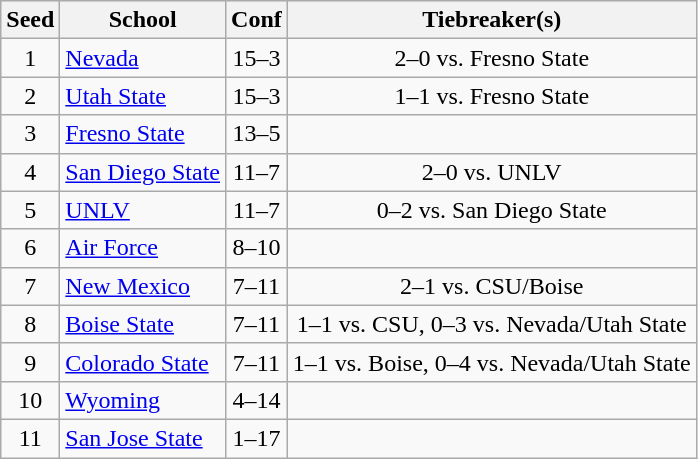<table class="wikitable" style="text-align:center">
<tr bgcolor="#efefef">
<th>Seed</th>
<th>School</th>
<th>Conf</th>
<th>Tiebreaker(s)</th>
</tr>
<tr>
<td>1</td>
<td align=left><a href='#'>Nevada</a></td>
<td>15–3</td>
<td>2–0 vs. Fresno State</td>
</tr>
<tr>
<td>2</td>
<td align=left><a href='#'>Utah State</a></td>
<td>15–3</td>
<td>1–1 vs. Fresno State</td>
</tr>
<tr>
<td>3</td>
<td align=left><a href='#'>Fresno State</a></td>
<td>13–5</td>
<td></td>
</tr>
<tr>
<td>4</td>
<td align=left><a href='#'>San Diego State</a></td>
<td>11–7</td>
<td>2–0 vs. UNLV</td>
</tr>
<tr>
<td>5</td>
<td align=left><a href='#'>UNLV</a></td>
<td>11–7</td>
<td>0–2 vs. San Diego State</td>
</tr>
<tr>
<td>6</td>
<td align=left><a href='#'>Air Force</a></td>
<td>8–10</td>
<td></td>
</tr>
<tr>
<td>7</td>
<td align=left><a href='#'>New Mexico</a></td>
<td>7–11</td>
<td>2–1 vs. CSU/Boise</td>
</tr>
<tr>
<td>8</td>
<td align=left><a href='#'>Boise State</a></td>
<td>7–11</td>
<td>1–1 vs. CSU, 0–3 vs. Nevada/Utah State</td>
</tr>
<tr>
<td>9</td>
<td align=left><a href='#'>Colorado State</a></td>
<td>7–11</td>
<td>1–1 vs. Boise, 0–4 vs. Nevada/Utah State</td>
</tr>
<tr>
<td>10</td>
<td align=left><a href='#'>Wyoming</a></td>
<td>4–14</td>
<td></td>
</tr>
<tr>
<td>11</td>
<td align=left><a href='#'>San Jose State</a></td>
<td>1–17</td>
<td></td>
</tr>
</table>
